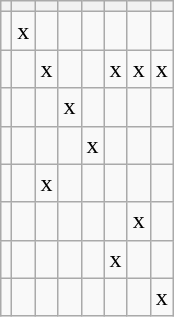<table class="wikitable floatright" style="text-align: center">
<tr>
<th></th>
<th></th>
<th></th>
<th></th>
<th></th>
<th></th>
<th></th>
<th></th>
</tr>
<tr>
<td></td>
<td>x</td>
<td></td>
<td></td>
<td></td>
<td></td>
<td></td>
<td></td>
</tr>
<tr>
<td></td>
<td></td>
<td>x</td>
<td></td>
<td></td>
<td>x</td>
<td>x</td>
<td>x</td>
</tr>
<tr>
<td></td>
<td></td>
<td></td>
<td>x</td>
<td></td>
<td></td>
<td></td>
<td></td>
</tr>
<tr>
<td></td>
<td></td>
<td></td>
<td></td>
<td>x</td>
<td></td>
<td></td>
<td></td>
</tr>
<tr>
<td></td>
<td></td>
<td>x</td>
<td></td>
<td></td>
<td></td>
<td></td>
<td></td>
</tr>
<tr>
<td></td>
<td></td>
<td></td>
<td></td>
<td></td>
<td></td>
<td>x</td>
<td></td>
</tr>
<tr>
<td></td>
<td></td>
<td></td>
<td></td>
<td></td>
<td>x</td>
<td></td>
<td></td>
</tr>
<tr>
<td></td>
<td></td>
<td></td>
<td></td>
<td></td>
<td></td>
<td></td>
<td>x</td>
</tr>
</table>
